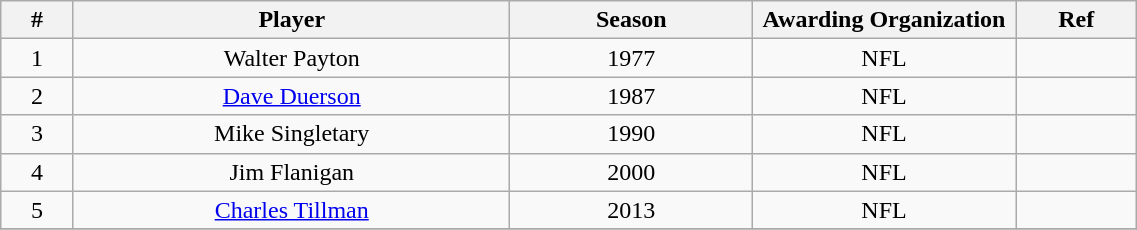<table class="wikitable" style="text-align:center" width="60%">
<tr>
<th scope="col" width=3%>#</th>
<th scope="col" width=18%>Player</th>
<th scope="col" width=10%>Season</th>
<th scope="col" width=9% class="unsortable">Awarding Organization</th>
<th scope="col" width=5% class="unsortable">Ref</th>
</tr>
<tr>
<td>1</td>
<td>Walter Payton</td>
<td align="center">1977</td>
<td align="center">NFL</td>
<td></td>
</tr>
<tr>
<td>2</td>
<td><a href='#'>Dave Duerson</a></td>
<td align="center">1987</td>
<td align="center">NFL</td>
<td></td>
</tr>
<tr>
<td>3</td>
<td>Mike Singletary</td>
<td align="center">1990</td>
<td align="center">NFL</td>
<td></td>
</tr>
<tr>
<td>4</td>
<td>Jim Flanigan</td>
<td align="center">2000</td>
<td align="center">NFL</td>
<td></td>
</tr>
<tr>
<td>5</td>
<td><a href='#'>Charles Tillman</a></td>
<td align="center">2013</td>
<td align="center">NFL</td>
<td></td>
</tr>
<tr>
</tr>
</table>
